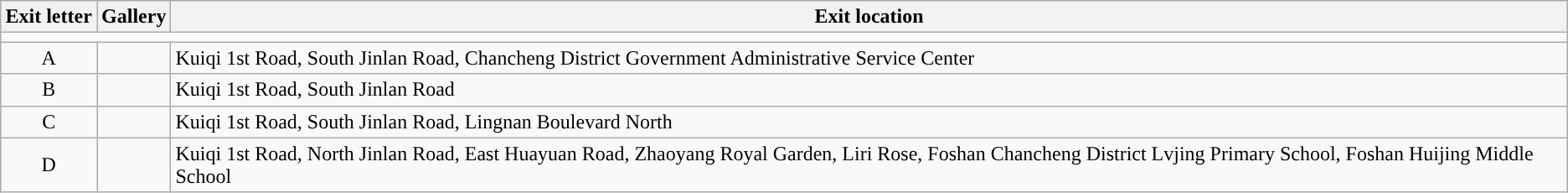<table class="wikitable">
<tr>
<th colspan=2 style="width:70px">Exit letter</th>
<th>Gallery</th>
<th>Exit location</th>
</tr>
<tr style="background:#">
<td colspan="4"></td>
</tr>
<tr>
<td colspan=2 align=center>A</td>
<td></td>
<td>Kuiqi 1st Road, South Jinlan Road, Chancheng District Government Administrative Service Center</td>
</tr>
<tr>
<td colspan=2 align=center>B</td>
<td></td>
<td>Kuiqi 1st Road, South Jinlan Road</td>
</tr>
<tr>
<td colspan=2 align=center>C</td>
<td></td>
<td>Kuiqi 1st Road, South Jinlan Road, Lingnan Boulevard North</td>
</tr>
<tr>
<td colspan=2 align=center>D</td>
<td></td>
<td>Kuiqi 1st Road, North Jinlan Road, East Huayuan Road, Zhaoyang Royal Garden, Liri Rose, Foshan Chancheng District Lvjing Primary School, Foshan Huijing Middle School</td>
</tr>
</table>
